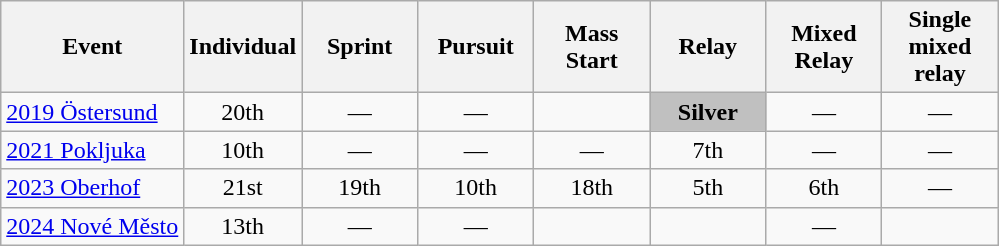<table class="wikitable" style="text-align: center;">
<tr ">
<th>Event</th>
<th style="text-align:center; width:70px;">Individual</th>
<th style="text-align:center; width:70px;">Sprint</th>
<th style="text-align:center; width:70px;">Pursuit</th>
<th style="text-align:center; width:70px;">Mass Start</th>
<th style="text-align:center; width:70px;">Relay</th>
<th style="text-align:center; width:70px;">Mixed Relay</th>
<th style="text-align:center; width:70px;">Single mixed relay</th>
</tr>
<tr>
<td align=left> <a href='#'>2019 Östersund</a></td>
<td>20th</td>
<td>—</td>
<td>—</td>
<td></td>
<td style="background:silver"><strong>Silver</strong></td>
<td>—</td>
<td>—</td>
</tr>
<tr>
<td align=left> <a href='#'>2021 Pokljuka</a></td>
<td>10th</td>
<td>—</td>
<td>—</td>
<td>—</td>
<td>7th</td>
<td>—</td>
<td>—</td>
</tr>
<tr>
<td align=left> <a href='#'>2023 Oberhof</a></td>
<td>21st</td>
<td>19th</td>
<td>10th</td>
<td>18th</td>
<td>5th</td>
<td>6th</td>
<td>—</td>
</tr>
<tr>
<td align=left> <a href='#'>2024 Nové Město</a></td>
<td>13th</td>
<td>—</td>
<td>—</td>
<td></td>
<td></td>
<td>—</td>
<td></td>
</tr>
</table>
